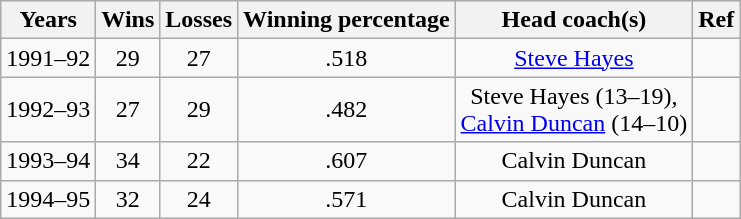<table class="wikitable" style="text-align:center;">
<tr>
<th>Years</th>
<th>Wins</th>
<th>Losses</th>
<th>Winning percentage</th>
<th>Head coach(s)</th>
<th>Ref</th>
</tr>
<tr>
<td>1991–92</td>
<td>29</td>
<td>27</td>
<td>.518</td>
<td><a href='#'>Steve Hayes</a></td>
<td></td>
</tr>
<tr>
<td>1992–93</td>
<td>27</td>
<td>29</td>
<td>.482</td>
<td>Steve Hayes (13–19),<br><a href='#'>Calvin Duncan</a> (14–10)</td>
<td></td>
</tr>
<tr>
<td>1993–94</td>
<td>34</td>
<td>22</td>
<td>.607</td>
<td>Calvin Duncan</td>
<td></td>
</tr>
<tr>
<td>1994–95</td>
<td>32</td>
<td>24</td>
<td>.571</td>
<td>Calvin Duncan</td>
<td></td>
</tr>
</table>
